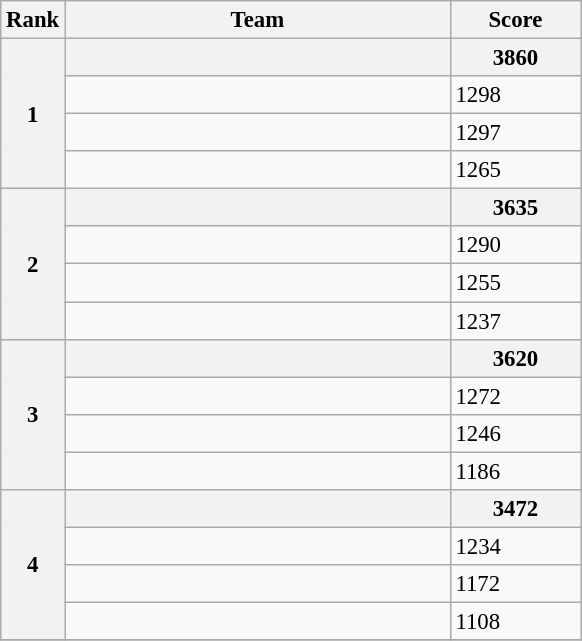<table class="wikitable" style="font-size:95%" style="width:35em;" style="text-align:center">
<tr>
<th>Rank</th>
<th width=250>Team</th>
<th width=80>Score</th>
</tr>
<tr>
<th rowspan=4>1</th>
<th align=left></th>
<th>3860</th>
</tr>
<tr>
<td align=left></td>
<td>1298</td>
</tr>
<tr>
<td align=left></td>
<td>1297</td>
</tr>
<tr>
<td align=left></td>
<td>1265</td>
</tr>
<tr>
<th rowspan=4>2</th>
<th align=left></th>
<th>3635</th>
</tr>
<tr>
<td align=left></td>
<td>1290</td>
</tr>
<tr>
<td align=left></td>
<td>1255</td>
</tr>
<tr>
<td align=left></td>
<td>1237</td>
</tr>
<tr>
<th rowspan=4>3</th>
<th align=left></th>
<th>3620</th>
</tr>
<tr>
<td align=left></td>
<td>1272</td>
</tr>
<tr>
<td align=left></td>
<td>1246</td>
</tr>
<tr>
<td align=left></td>
<td>1186</td>
</tr>
<tr>
<th rowspan=4>4</th>
<th align=left></th>
<th>3472</th>
</tr>
<tr>
<td align=left></td>
<td>1234</td>
</tr>
<tr>
<td align=left></td>
<td>1172</td>
</tr>
<tr>
<td align=left></td>
<td>1108</td>
</tr>
<tr>
</tr>
</table>
